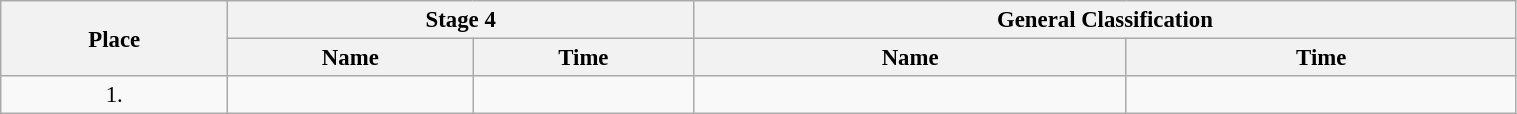<table class=wikitable style="font-size:95%" width="80%">
<tr>
<th rowspan="2">Place</th>
<th colspan="2">Stage 4</th>
<th colspan="2">General Classification</th>
</tr>
<tr>
<th>Name</th>
<th>Time</th>
<th>Name</th>
<th>Time</th>
</tr>
<tr>
<td align="center">1.</td>
<td></td>
<td></td>
<td></td>
<td></td>
</tr>
</table>
